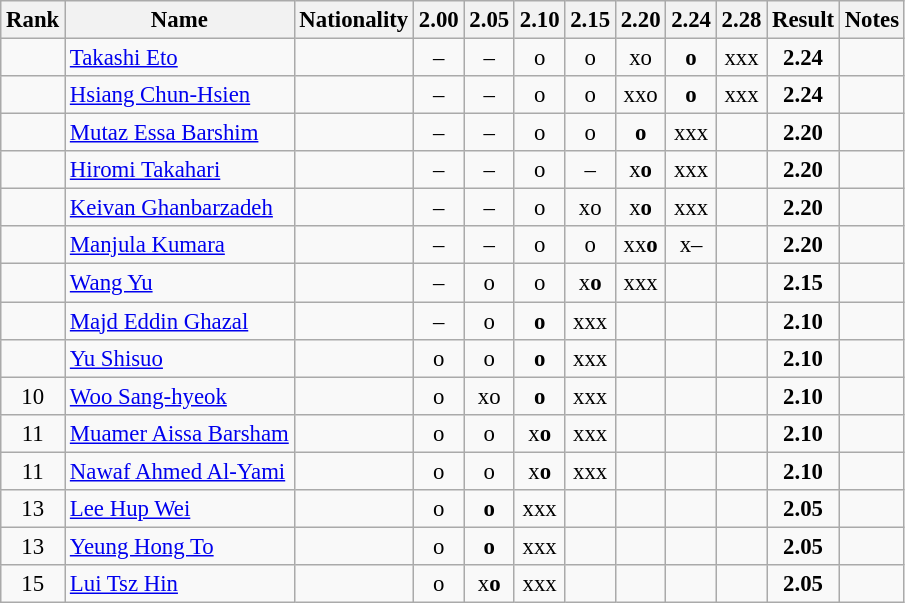<table class="wikitable sortable" style="text-align:center;font-size:95%">
<tr>
<th>Rank</th>
<th>Name</th>
<th>Nationality</th>
<th>2.00</th>
<th>2.05</th>
<th>2.10</th>
<th>2.15</th>
<th>2.20</th>
<th>2.24</th>
<th>2.28</th>
<th>Result</th>
<th>Notes</th>
</tr>
<tr>
<td></td>
<td align=left><a href='#'>Takashi Eto</a></td>
<td align=left></td>
<td>–</td>
<td>–</td>
<td>o</td>
<td>o</td>
<td>xo</td>
<td><strong>o</strong></td>
<td>xxx</td>
<td><strong>2.24</strong></td>
<td></td>
</tr>
<tr>
<td></td>
<td align=left><a href='#'>Hsiang Chun-Hsien</a></td>
<td align=left></td>
<td>–</td>
<td>–</td>
<td>o</td>
<td>o</td>
<td>xxo</td>
<td><strong>o</strong></td>
<td>xxx</td>
<td><strong>2.24</strong></td>
<td></td>
</tr>
<tr>
<td></td>
<td align=left><a href='#'>Mutaz Essa Barshim</a></td>
<td align=left></td>
<td>–</td>
<td>–</td>
<td>o</td>
<td>o</td>
<td><strong>o</strong></td>
<td>xxx</td>
<td></td>
<td><strong>2.20</strong></td>
<td></td>
</tr>
<tr>
<td></td>
<td align=left><a href='#'>Hiromi Takahari</a></td>
<td align=left></td>
<td>–</td>
<td>–</td>
<td>o</td>
<td>–</td>
<td>x<strong>o</strong></td>
<td>xxx</td>
<td></td>
<td><strong>2.20</strong></td>
<td></td>
</tr>
<tr>
<td></td>
<td align=left><a href='#'>Keivan Ghanbarzadeh</a></td>
<td align=left></td>
<td>–</td>
<td>–</td>
<td>o</td>
<td>xo</td>
<td>x<strong>o</strong></td>
<td>xxx</td>
<td></td>
<td><strong>2.20</strong></td>
<td></td>
</tr>
<tr>
<td></td>
<td align=left><a href='#'>Manjula Kumara</a></td>
<td align=left></td>
<td>–</td>
<td>–</td>
<td>o</td>
<td>o</td>
<td>xx<strong>o</strong></td>
<td>x–</td>
<td></td>
<td><strong>2.20</strong></td>
<td></td>
</tr>
<tr>
<td></td>
<td align=left><a href='#'>Wang Yu</a></td>
<td align=left></td>
<td>–</td>
<td>o</td>
<td>o</td>
<td>x<strong>o</strong></td>
<td>xxx</td>
<td></td>
<td></td>
<td><strong>2.15</strong></td>
<td></td>
</tr>
<tr>
<td></td>
<td align=left><a href='#'>Majd Eddin Ghazal</a></td>
<td align=left></td>
<td>–</td>
<td>o</td>
<td><strong>o</strong></td>
<td>xxx</td>
<td></td>
<td></td>
<td></td>
<td><strong>2.10</strong></td>
<td></td>
</tr>
<tr>
<td></td>
<td align=left><a href='#'>Yu Shisuo</a></td>
<td align=left></td>
<td>o</td>
<td>o</td>
<td><strong>o</strong></td>
<td>xxx</td>
<td></td>
<td></td>
<td></td>
<td><strong>2.10</strong></td>
<td></td>
</tr>
<tr>
<td>10</td>
<td align=left><a href='#'>Woo Sang-hyeok</a></td>
<td align=left></td>
<td>o</td>
<td>xo</td>
<td><strong>o</strong></td>
<td>xxx</td>
<td></td>
<td></td>
<td></td>
<td><strong>2.10</strong></td>
<td></td>
</tr>
<tr>
<td>11</td>
<td align=left><a href='#'>Muamer Aissa Barsham</a></td>
<td align=left></td>
<td>o</td>
<td>o</td>
<td>x<strong>o</strong></td>
<td>xxx</td>
<td></td>
<td></td>
<td></td>
<td><strong>2.10</strong></td>
<td></td>
</tr>
<tr>
<td>11</td>
<td align=left><a href='#'>Nawaf Ahmed Al-Yami</a></td>
<td align=left></td>
<td>o</td>
<td>o</td>
<td>x<strong>o</strong></td>
<td>xxx</td>
<td></td>
<td></td>
<td></td>
<td><strong>2.10</strong></td>
<td></td>
</tr>
<tr>
<td>13</td>
<td align=left><a href='#'>Lee Hup Wei</a></td>
<td align=left></td>
<td>o</td>
<td><strong>o</strong></td>
<td>xxx</td>
<td></td>
<td></td>
<td></td>
<td></td>
<td><strong>2.05</strong></td>
<td></td>
</tr>
<tr>
<td>13</td>
<td align=left><a href='#'>Yeung Hong To</a></td>
<td align=left></td>
<td>o</td>
<td><strong>o</strong></td>
<td>xxx</td>
<td></td>
<td></td>
<td></td>
<td></td>
<td><strong>2.05</strong></td>
<td></td>
</tr>
<tr>
<td>15</td>
<td align=left><a href='#'>Lui Tsz Hin</a></td>
<td align=left></td>
<td>o</td>
<td>x<strong>o</strong></td>
<td>xxx</td>
<td></td>
<td></td>
<td></td>
<td></td>
<td><strong>2.05</strong></td>
<td></td>
</tr>
</table>
